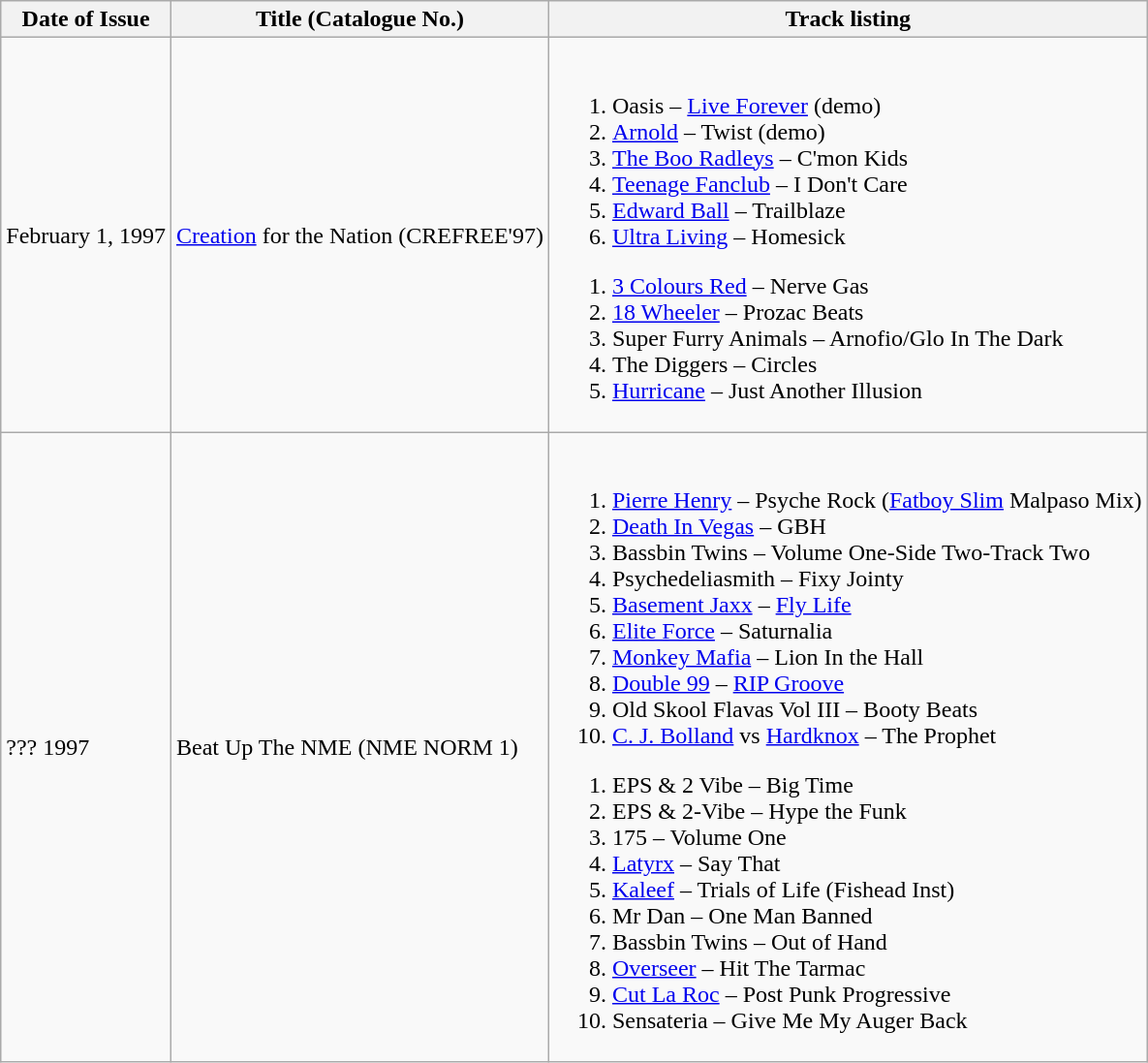<table class="wikitable">
<tr>
<th>Date of Issue</th>
<th>Title (Catalogue No.)</th>
<th>Track listing</th>
</tr>
<tr>
<td>February 1, 1997</td>
<td><a href='#'>Creation</a> for the Nation (CREFREE'97)</td>
<td><br><ol><li>Oasis – <a href='#'>Live Forever</a> (demo)</li><li><a href='#'>Arnold</a> – Twist (demo)</li><li><a href='#'>The Boo Radleys</a> – C'mon Kids</li><li><a href='#'>Teenage Fanclub</a> – I Don't Care</li><li><a href='#'>Edward Ball</a> – Trailblaze</li><li><a href='#'>Ultra Living</a> – Homesick</li></ol><ol><li><a href='#'>3 Colours Red</a> – Nerve Gas</li><li><a href='#'>18 Wheeler</a> – Prozac Beats</li><li>Super Furry Animals – Arnofio/Glo In The Dark</li><li>The Diggers – Circles</li><li><a href='#'>Hurricane</a> – Just Another Illusion</li></ol></td>
</tr>
<tr>
<td>??? 1997</td>
<td>Beat Up The NME (NME NORM 1)</td>
<td><br><ol><li><a href='#'>Pierre Henry</a> – Psyche Rock (<a href='#'>Fatboy Slim</a> Malpaso Mix)</li><li><a href='#'>Death In Vegas</a> – GBH</li><li>Bassbin Twins – Volume One-Side Two-Track Two</li><li>Psychedeliasmith – Fixy Jointy</li><li><a href='#'>Basement Jaxx</a> – <a href='#'>Fly Life</a></li><li><a href='#'>Elite Force</a> – Saturnalia</li><li><a href='#'>Monkey Mafia</a> – Lion In the Hall</li><li><a href='#'>Double 99</a> – <a href='#'>RIP Groove</a></li><li>Old Skool Flavas Vol III – Booty Beats</li><li><a href='#'>C. J. Bolland</a> vs <a href='#'>Hardknox</a> – The Prophet</li></ol><ol><li>EPS & 2 Vibe – Big Time</li><li>EPS & 2-Vibe – Hype the Funk</li><li>175 – Volume One</li><li><a href='#'>Latyrx</a> – Say That</li><li><a href='#'>Kaleef</a> – Trials of Life (Fishead Inst)</li><li>Mr Dan – One Man Banned</li><li>Bassbin Twins – Out of Hand</li><li><a href='#'>Overseer</a> – Hit The Tarmac</li><li><a href='#'>Cut La Roc</a> – Post Punk Progressive</li><li>Sensateria – Give Me My Auger Back</li></ol></td>
</tr>
</table>
